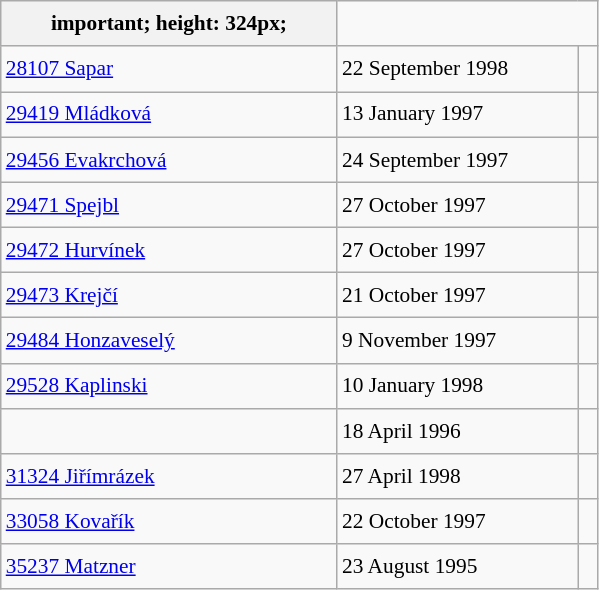<table class="wikitable" style="font-size: 89%; float: left; width: 28em; margin-right: 1em; line-height: 1.65em">
<tr>
<th>important; height: 324px;</th>
</tr>
<tr>
<td><a href='#'>28107 Sapar</a></td>
<td>22 September 1998</td>
<td></td>
</tr>
<tr>
<td><a href='#'>29419 Mládková</a></td>
<td>13 January 1997</td>
<td></td>
</tr>
<tr>
<td><a href='#'>29456 Evakrchová</a></td>
<td>24 September 1997</td>
<td></td>
</tr>
<tr>
<td><a href='#'>29471 Spejbl</a></td>
<td>27 October 1997</td>
<td></td>
</tr>
<tr>
<td><a href='#'>29472 Hurvínek</a></td>
<td>27 October 1997</td>
<td></td>
</tr>
<tr>
<td><a href='#'>29473 Krejčí</a></td>
<td>21 October 1997</td>
<td> </td>
</tr>
<tr>
<td><a href='#'>29484 Honzaveselý</a></td>
<td>9 November 1997</td>
<td></td>
</tr>
<tr>
<td><a href='#'>29528 Kaplinski</a></td>
<td>10 January 1998</td>
<td></td>
</tr>
<tr>
<td></td>
<td>18 April 1996</td>
<td></td>
</tr>
<tr>
<td><a href='#'>31324 Jiřímrázek</a></td>
<td>27 April 1998</td>
<td></td>
</tr>
<tr>
<td><a href='#'>33058 Kovařík</a></td>
<td>22 October 1997</td>
<td> </td>
</tr>
<tr>
<td><a href='#'>35237 Matzner</a></td>
<td>23 August 1995</td>
<td></td>
</tr>
</table>
